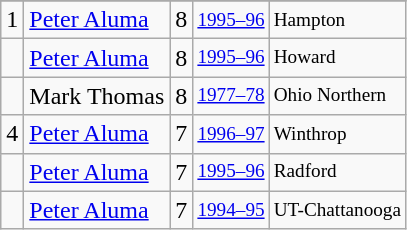<table class="wikitable">
<tr>
</tr>
<tr>
<td>1</td>
<td><a href='#'>Peter Aluma</a></td>
<td>8</td>
<td style="font-size:80%;"><a href='#'>1995–96</a></td>
<td style="font-size:80%;">Hampton</td>
</tr>
<tr>
<td></td>
<td><a href='#'>Peter Aluma</a></td>
<td>8</td>
<td style="font-size:80%;"><a href='#'>1995–96</a></td>
<td style="font-size:80%;">Howard</td>
</tr>
<tr>
<td></td>
<td>Mark Thomas</td>
<td>8</td>
<td style="font-size:80%;"><a href='#'>1977–78</a></td>
<td style="font-size:80%;">Ohio Northern</td>
</tr>
<tr>
<td>4</td>
<td><a href='#'>Peter Aluma</a></td>
<td>7</td>
<td style="font-size:80%;"><a href='#'>1996–97</a></td>
<td style="font-size:80%;">Winthrop</td>
</tr>
<tr>
<td></td>
<td><a href='#'>Peter Aluma</a></td>
<td>7</td>
<td style="font-size:80%;"><a href='#'>1995–96</a></td>
<td style="font-size:80%;">Radford</td>
</tr>
<tr>
<td></td>
<td><a href='#'>Peter Aluma</a></td>
<td>7</td>
<td style="font-size:80%;"><a href='#'>1994–95</a></td>
<td style="font-size:80%;">UT-Chattanooga</td>
</tr>
</table>
